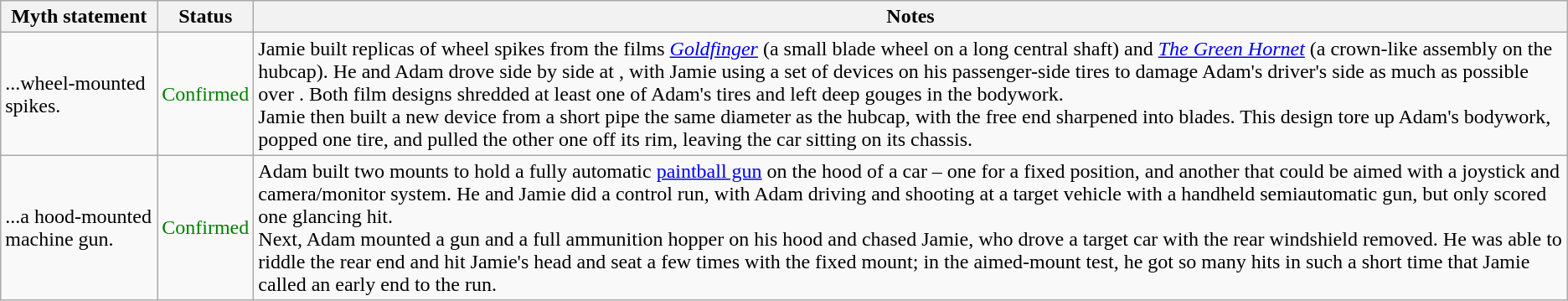<table class="wikitable plainrowheaders">
<tr>
<th>Myth statement</th>
<th>Status</th>
<th>Notes</th>
</tr>
<tr>
<td>...wheel-mounted spikes.</td>
<td style="color:green">Confirmed</td>
<td>Jamie built replicas of wheel spikes from the films <em><a href='#'>Goldfinger</a></em> (a small blade wheel on a long central shaft) and <em><a href='#'>The Green Hornet</a></em> (a crown-like assembly on the hubcap). He and Adam drove side by side at , with Jamie using a set of devices on his passenger-side tires to damage Adam's driver's side as much as possible over . Both film designs shredded at least one of Adam's tires and left deep gouges in the bodywork.<br>Jamie then built a new device from a short pipe the same diameter as the hubcap, with the free end sharpened into blades. This design tore up Adam's bodywork, popped one tire, and pulled the other one off its rim, leaving the car sitting on its chassis.</td>
</tr>
<tr>
<td>...a hood-mounted machine gun.</td>
<td style="color:green">Confirmed</td>
<td>Adam built two mounts to hold a fully automatic <a href='#'>paintball gun</a> on the hood of a car – one for a fixed position, and another that could be aimed with a joystick and camera/monitor system. He and Jamie did a control run, with Adam driving and shooting at a target vehicle with a handheld semiautomatic gun, but only scored one glancing hit.<br>Next, Adam mounted a gun and a full ammunition hopper on his hood and chased Jamie, who drove a target car with the rear windshield removed. He was able to riddle the rear end and hit Jamie's head and seat a few times with the fixed mount; in the aimed-mount test, he got so many hits in such a short time that Jamie called an early end to the run.</td>
</tr>
</table>
